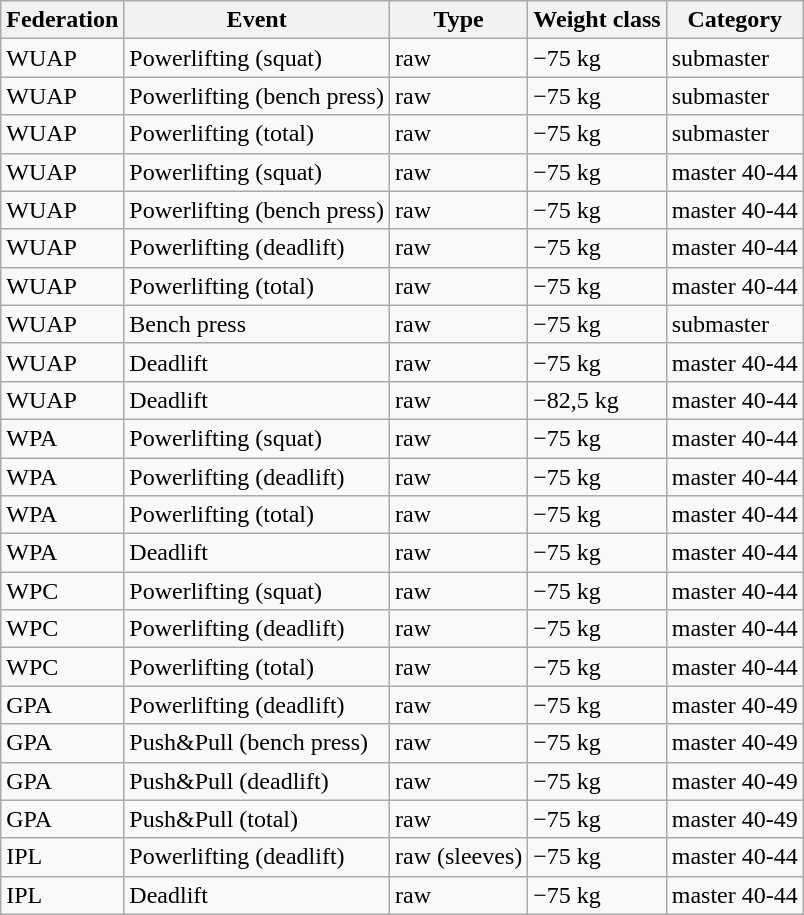<table class="wikitable">
<tr>
<th>Federation</th>
<th>Event</th>
<th>Type</th>
<th>Weight class</th>
<th>Category</th>
</tr>
<tr>
<td>WUAP</td>
<td>Powerlifting (squat)</td>
<td>raw</td>
<td>−75 kg</td>
<td>submaster</td>
</tr>
<tr>
<td>WUAP</td>
<td>Powerlifting (bench press)</td>
<td>raw</td>
<td>−75 kg</td>
<td>submaster</td>
</tr>
<tr>
<td>WUAP</td>
<td>Powerlifting (total)</td>
<td>raw</td>
<td>−75 kg</td>
<td>submaster</td>
</tr>
<tr>
<td>WUAP</td>
<td>Powerlifting (squat)</td>
<td>raw</td>
<td>−75 kg</td>
<td>master 40-44</td>
</tr>
<tr>
<td>WUAP</td>
<td>Powerlifting (bench press)</td>
<td>raw</td>
<td>−75 kg</td>
<td>master 40-44</td>
</tr>
<tr>
<td>WUAP</td>
<td>Powerlifting (deadlift)</td>
<td>raw</td>
<td>−75 kg</td>
<td>master 40-44</td>
</tr>
<tr>
<td>WUAP</td>
<td>Powerlifting (total)</td>
<td>raw</td>
<td>−75 kg</td>
<td>master 40-44</td>
</tr>
<tr>
<td>WUAP</td>
<td>Bench press</td>
<td>raw</td>
<td>−75 kg</td>
<td>submaster</td>
</tr>
<tr>
<td>WUAP</td>
<td>Deadlift</td>
<td>raw</td>
<td>−75 kg</td>
<td>master 40-44</td>
</tr>
<tr>
<td>WUAP</td>
<td>Deadlift</td>
<td>raw</td>
<td>−82,5 kg</td>
<td>master 40-44</td>
</tr>
<tr>
<td>WPA</td>
<td>Powerlifting (squat)</td>
<td>raw</td>
<td>−75 kg</td>
<td>master 40-44</td>
</tr>
<tr>
<td>WPA</td>
<td>Powerlifting (deadlift)</td>
<td>raw</td>
<td>−75 kg</td>
<td>master 40-44</td>
</tr>
<tr>
<td>WPA</td>
<td>Powerlifting (total)</td>
<td>raw</td>
<td>−75 kg</td>
<td>master 40-44</td>
</tr>
<tr>
<td>WPA</td>
<td>Deadlift</td>
<td>raw</td>
<td>−75 kg</td>
<td>master 40-44</td>
</tr>
<tr>
<td>WPC</td>
<td>Powerlifting (squat)</td>
<td>raw</td>
<td>−75 kg</td>
<td>master 40-44</td>
</tr>
<tr>
<td>WPC</td>
<td>Powerlifting (deadlift)</td>
<td>raw</td>
<td>−75 kg</td>
<td>master 40-44</td>
</tr>
<tr>
<td>WPC</td>
<td>Powerlifting (total)</td>
<td>raw</td>
<td>−75 kg</td>
<td>master 40-44</td>
</tr>
<tr>
<td>GPA</td>
<td>Powerlifting (deadlift)</td>
<td>raw</td>
<td>−75 kg</td>
<td>master 40-49</td>
</tr>
<tr>
<td>GPA</td>
<td>Push&Pull (bench press)</td>
<td>raw</td>
<td>−75 kg</td>
<td>master 40-49</td>
</tr>
<tr>
<td>GPA</td>
<td>Push&Pull (deadlift)</td>
<td>raw</td>
<td>−75 kg</td>
<td>master 40-49</td>
</tr>
<tr>
<td>GPA</td>
<td>Push&Pull (total)</td>
<td>raw</td>
<td>−75 kg</td>
<td>master 40-49</td>
</tr>
<tr>
<td>IPL</td>
<td>Powerlifting (deadlift)</td>
<td>raw (sleeves)</td>
<td>−75 kg</td>
<td>master 40-44</td>
</tr>
<tr>
<td>IPL</td>
<td>Deadlift</td>
<td>raw</td>
<td>−75 kg</td>
<td>master 40-44</td>
</tr>
</table>
